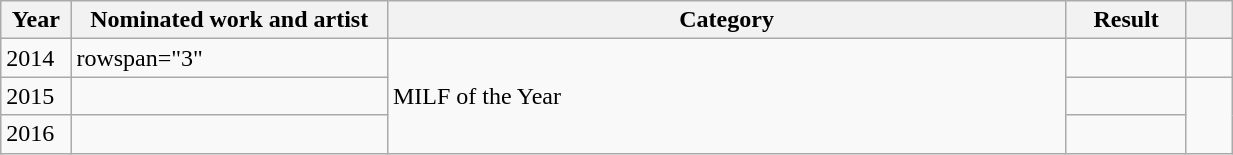<table class="wikitable" style="width:65%;">
<tr>
<th width=4%>Year</th>
<th style="width:21%;">Nominated work and artist</th>
<th style="width:45%;">Category</th>
<th style="width:8%;">Result</th>
<th width=3%></th>
</tr>
<tr>
<td>2014</td>
<td>rowspan="3" </td>
<td rowspan="3">MILF of the Year</td>
<td></td>
<td style="text-align:center;"></td>
</tr>
<tr>
<td>2015</td>
<td></td>
<td style="text-align:center;"></td>
</tr>
<tr>
<td>2016</td>
<td></td>
<td style="text-align:center;"></td>
</tr>
</table>
